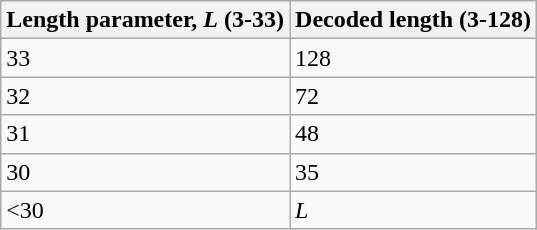<table class="wikitable">
<tr>
<th>Length parameter, <em>L</em> (3-33)</th>
<th>Decoded length (3-128)</th>
</tr>
<tr>
<td>33</td>
<td>128</td>
</tr>
<tr>
<td>32</td>
<td>72</td>
</tr>
<tr>
<td>31</td>
<td>48</td>
</tr>
<tr>
<td>30</td>
<td>35</td>
</tr>
<tr>
<td><30</td>
<td><em>L</em></td>
</tr>
</table>
